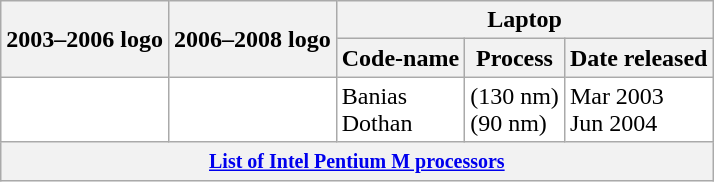<table class="wikitable">
<tr>
<th rowspan="2">2003–2006 logo</th>
<th rowspan="2">2006–2008 logo</th>
<th colspan="3">Laptop</th>
</tr>
<tr>
<th>Code-name</th>
<th>Process</th>
<th>Date released</th>
</tr>
<tr style="background:white">
<td></td>
<td></td>
<td>Banias<br>Dothan</td>
<td>(130 nm)<br>(90 nm)</td>
<td>Mar 2003<br>Jun 2004</td>
</tr>
<tr>
<th colspan="5"><small><a href='#'>List of Intel Pentium M processors</a></small></th>
</tr>
</table>
